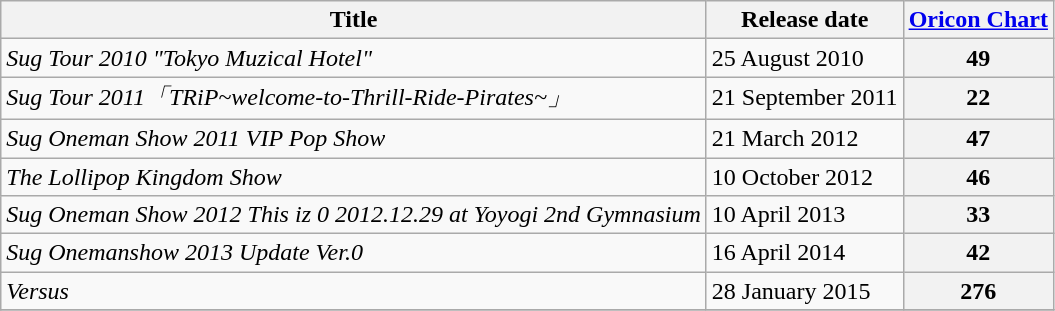<table class="wikitable">
<tr>
<th>Title</th>
<th>Release date</th>
<th><a href='#'>Oricon Chart</a></th>
</tr>
<tr>
<td><em>Sug Tour 2010 "Tokyo Muzical Hotel"</em></td>
<td>25 August 2010</td>
<th>49</th>
</tr>
<tr>
<td><em>Sug Tour 2011「TRiP~welcome-to-Thrill-Ride-Pirates~」</em></td>
<td>21 September 2011</td>
<th>22</th>
</tr>
<tr>
<td><em>Sug Oneman Show 2011 VIP Pop Show</em></td>
<td>21 March 2012</td>
<th>47</th>
</tr>
<tr>
<td><em>The Lollipop Kingdom Show</em></td>
<td>10 October 2012</td>
<th>46</th>
</tr>
<tr>
<td><em>Sug Oneman Show 2012 This iz 0 2012.12.29 at Yoyogi 2nd Gymnasium</em></td>
<td>10 April 2013</td>
<th>33</th>
</tr>
<tr>
<td><em>Sug Onemanshow 2013 Update Ver.0</em></td>
<td>16 April 2014</td>
<th>42</th>
</tr>
<tr>
<td><em>Versus</em></td>
<td>28 January 2015</td>
<th>276</th>
</tr>
<tr>
</tr>
</table>
